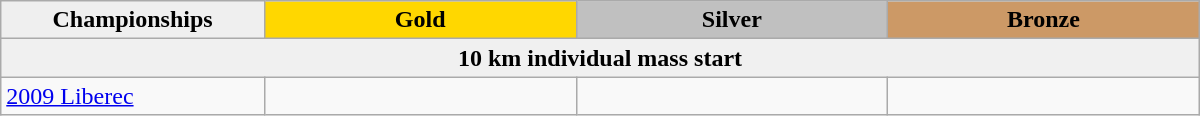<table class="wikitable sortable" style="width:800px;">
<tr>
<th style="width:22%; background:#efefef;">Championships</th>
<th style="width:26%; background:gold">Gold</th>
<th style="width:26%; background:silver">Silver</th>
<th style="width:26%; background:#CC9966">Bronze</th>
</tr>
<tr>
<td colspan=4 align=center bgcolor=F0F0F0><strong>10 km individual mass start</strong></td>
</tr>
<tr>
<td><a href='#'>2009 Liberec</a></td>
<td></td>
<td></td>
<td></td>
</tr>
</table>
